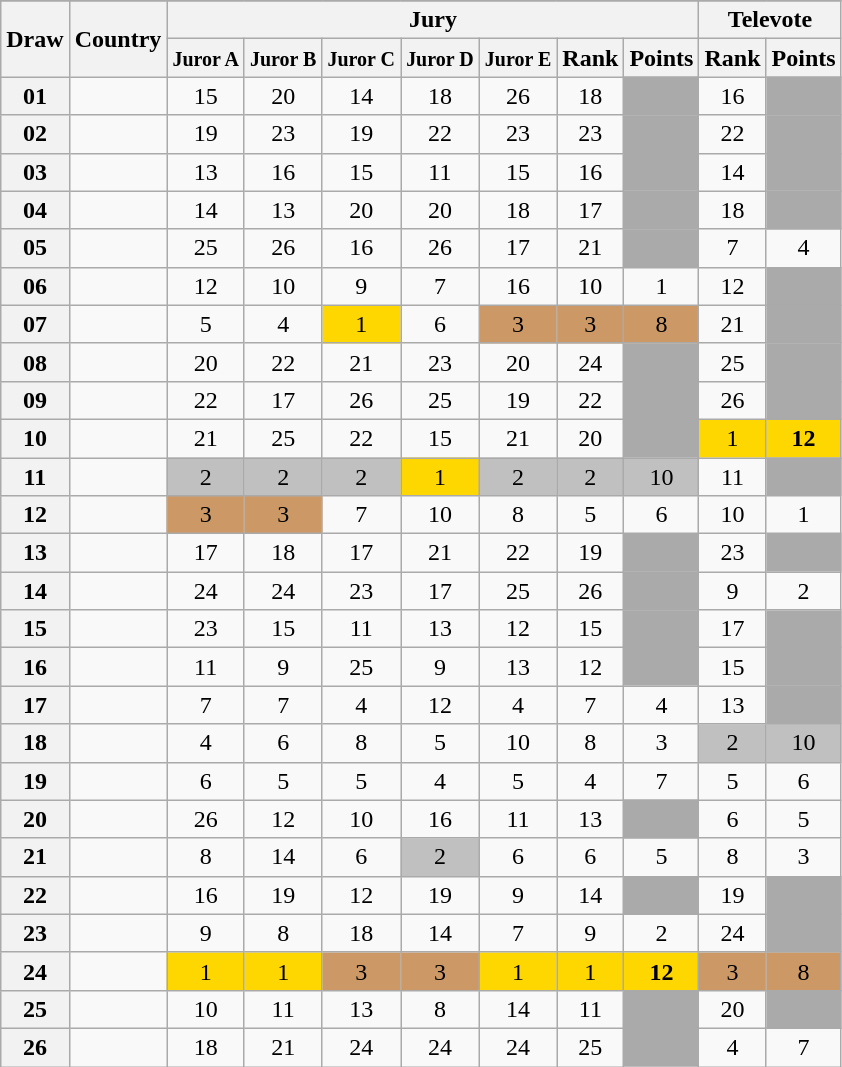<table class="sortable wikitable collapsible plainrowheaders" style="text-align:center;">
<tr>
</tr>
<tr>
<th scope="col" rowspan="2">Draw</th>
<th scope="col" rowspan="2">Country</th>
<th scope="col" colspan="7">Jury</th>
<th scope="col" colspan="2">Televote</th>
</tr>
<tr>
<th scope="col"><small>Juror A</small></th>
<th scope="col"><small>Juror B</small></th>
<th scope="col"><small>Juror C</small></th>
<th scope="col"><small>Juror D</small></th>
<th scope="col"><small>Juror E</small></th>
<th scope="col">Rank</th>
<th scope="col">Points</th>
<th scope="col">Rank</th>
<th scope="col">Points</th>
</tr>
<tr>
<th scope="row" style="text-align:center;">01</th>
<td style="text-align:left;"></td>
<td>15</td>
<td>20</td>
<td>14</td>
<td>18</td>
<td>26</td>
<td>18</td>
<td style="background:#AAAAAA;"></td>
<td>16</td>
<td style="background:#AAAAAA;"></td>
</tr>
<tr>
<th scope="row" style="text-align:center;">02</th>
<td style="text-align:left;"></td>
<td>19</td>
<td>23</td>
<td>19</td>
<td>22</td>
<td>23</td>
<td>23</td>
<td style="background:#AAAAAA;"></td>
<td>22</td>
<td style="background:#AAAAAA;"></td>
</tr>
<tr>
<th scope="row" style="text-align:center;">03</th>
<td style="text-align:left;"></td>
<td>13</td>
<td>16</td>
<td>15</td>
<td>11</td>
<td>15</td>
<td>16</td>
<td style="background:#AAAAAA;"></td>
<td>14</td>
<td style="background:#AAAAAA;"></td>
</tr>
<tr>
<th scope="row" style="text-align:center;">04</th>
<td style="text-align:left;"></td>
<td>14</td>
<td>13</td>
<td>20</td>
<td>20</td>
<td>18</td>
<td>17</td>
<td style="background:#AAAAAA;"></td>
<td>18</td>
<td style="background:#AAAAAA;"></td>
</tr>
<tr>
<th scope="row" style="text-align:center;">05</th>
<td style="text-align:left;"></td>
<td>25</td>
<td>26</td>
<td>16</td>
<td>26</td>
<td>17</td>
<td>21</td>
<td style="background:#AAAAAA;"></td>
<td>7</td>
<td>4</td>
</tr>
<tr>
<th scope="row" style="text-align:center;">06</th>
<td style="text-align:left;"></td>
<td>12</td>
<td>10</td>
<td>9</td>
<td>7</td>
<td>16</td>
<td>10</td>
<td>1</td>
<td>12</td>
<td style="background:#AAAAAA;"></td>
</tr>
<tr>
<th scope="row" style="text-align:center;">07</th>
<td style="text-align:left;"></td>
<td>5</td>
<td>4</td>
<td style="background:gold;">1</td>
<td>6</td>
<td style="background:#CC9966;">3</td>
<td style="background:#CC9966;">3</td>
<td style="background:#CC9966;">8</td>
<td>21</td>
<td style="background:#AAAAAA;"></td>
</tr>
<tr>
<th scope="row" style="text-align:center;">08</th>
<td style="text-align:left;"></td>
<td>20</td>
<td>22</td>
<td>21</td>
<td>23</td>
<td>20</td>
<td>24</td>
<td style="background:#AAAAAA;"></td>
<td>25</td>
<td style="background:#AAAAAA;"></td>
</tr>
<tr>
<th scope="row" style="text-align:center;">09</th>
<td style="text-align:left;"></td>
<td>22</td>
<td>17</td>
<td>26</td>
<td>25</td>
<td>19</td>
<td>22</td>
<td style="background:#AAAAAA;"></td>
<td>26</td>
<td style="background:#AAAAAA;"></td>
</tr>
<tr>
<th scope="row" style="text-align:center;">10</th>
<td style="text-align:left;"></td>
<td>21</td>
<td>25</td>
<td>22</td>
<td>15</td>
<td>21</td>
<td>20</td>
<td style="background:#AAAAAA;"></td>
<td style="background:gold;">1</td>
<td style="background:gold;"><strong>12</strong></td>
</tr>
<tr>
<th scope="row" style="text-align:center;">11</th>
<td style="text-align:left;"></td>
<td style="background:silver;">2</td>
<td style="background:silver;">2</td>
<td style="background:silver;">2</td>
<td style="background:gold;">1</td>
<td style="background:silver;">2</td>
<td style="background:silver;">2</td>
<td style="background:silver;">10</td>
<td>11</td>
<td style="background:#AAAAAA;"></td>
</tr>
<tr>
<th scope="row" style="text-align:center;">12</th>
<td style="text-align:left;"></td>
<td style="background:#CC9966;">3</td>
<td style="background:#CC9966;">3</td>
<td>7</td>
<td>10</td>
<td>8</td>
<td>5</td>
<td>6</td>
<td>10</td>
<td>1</td>
</tr>
<tr>
<th scope="row" style="text-align:center;">13</th>
<td style="text-align:left;"></td>
<td>17</td>
<td>18</td>
<td>17</td>
<td>21</td>
<td>22</td>
<td>19</td>
<td style="background:#AAAAAA;"></td>
<td>23</td>
<td style="background:#AAAAAA;"></td>
</tr>
<tr>
<th scope="row" style="text-align:center;">14</th>
<td style="text-align:left;"></td>
<td>24</td>
<td>24</td>
<td>23</td>
<td>17</td>
<td>25</td>
<td>26</td>
<td style="background:#AAAAAA;"></td>
<td>9</td>
<td>2</td>
</tr>
<tr>
<th scope="row" style="text-align:center;">15</th>
<td style="text-align:left;"></td>
<td>23</td>
<td>15</td>
<td>11</td>
<td>13</td>
<td>12</td>
<td>15</td>
<td style="background:#AAAAAA;"></td>
<td>17</td>
<td style="background:#AAAAAA;"></td>
</tr>
<tr>
<th scope="row" style="text-align:center;">16</th>
<td style="text-align:left;"></td>
<td>11</td>
<td>9</td>
<td>25</td>
<td>9</td>
<td>13</td>
<td>12</td>
<td style="background:#AAAAAA;"></td>
<td>15</td>
<td style="background:#AAAAAA;"></td>
</tr>
<tr>
<th scope="row" style="text-align:center;">17</th>
<td style="text-align:left;"></td>
<td>7</td>
<td>7</td>
<td>4</td>
<td>12</td>
<td>4</td>
<td>7</td>
<td>4</td>
<td>13</td>
<td style="background:#AAAAAA;"></td>
</tr>
<tr>
<th scope="row" style="text-align:center;">18</th>
<td style="text-align:left;"></td>
<td>4</td>
<td>6</td>
<td>8</td>
<td>5</td>
<td>10</td>
<td>8</td>
<td>3</td>
<td style="background:silver;">2</td>
<td style="background:silver;">10</td>
</tr>
<tr>
<th scope="row" style="text-align:center;">19</th>
<td style="text-align:left;"></td>
<td>6</td>
<td>5</td>
<td>5</td>
<td>4</td>
<td>5</td>
<td>4</td>
<td>7</td>
<td>5</td>
<td>6</td>
</tr>
<tr>
<th scope="row" style="text-align:center;">20</th>
<td style="text-align:left;"></td>
<td>26</td>
<td>12</td>
<td>10</td>
<td>16</td>
<td>11</td>
<td>13</td>
<td style="background:#AAAAAA;"></td>
<td>6</td>
<td>5</td>
</tr>
<tr>
<th scope="row" style="text-align:center;">21</th>
<td style="text-align:left;"></td>
<td>8</td>
<td>14</td>
<td>6</td>
<td style="background:silver;">2</td>
<td>6</td>
<td>6</td>
<td>5</td>
<td>8</td>
<td>3</td>
</tr>
<tr>
<th scope="row" style="text-align:center;">22</th>
<td style="text-align:left;"></td>
<td>16</td>
<td>19</td>
<td>12</td>
<td>19</td>
<td>9</td>
<td>14</td>
<td style="background:#AAAAAA;"></td>
<td>19</td>
<td style="background:#AAAAAA;"></td>
</tr>
<tr>
<th scope="row" style="text-align:center;">23</th>
<td style="text-align:left;"></td>
<td>9</td>
<td>8</td>
<td>18</td>
<td>14</td>
<td>7</td>
<td>9</td>
<td>2</td>
<td>24</td>
<td style="background:#AAAAAA;"></td>
</tr>
<tr>
<th scope="row" style="text-align:center;">24</th>
<td style="text-align:left;"></td>
<td style="background:gold;">1</td>
<td style="background:gold;">1</td>
<td style="background:#CC9966;">3</td>
<td style="background:#CC9966;">3</td>
<td style="background:gold;">1</td>
<td style="background:gold;">1</td>
<td style="background:gold;"><strong>12</strong></td>
<td style="background:#CC9966;">3</td>
<td style="background:#CC9966;">8</td>
</tr>
<tr>
<th scope="row" style="text-align:center;">25</th>
<td style="text-align:left;"></td>
<td>10</td>
<td>11</td>
<td>13</td>
<td>8</td>
<td>14</td>
<td>11</td>
<td style="background:#AAAAAA;"></td>
<td>20</td>
<td style="background:#AAAAAA;"></td>
</tr>
<tr>
<th scope="row" style="text-align:center;">26</th>
<td style="text-align:left;"></td>
<td>18</td>
<td>21</td>
<td>24</td>
<td>24</td>
<td>24</td>
<td>25</td>
<td style="background:#AAAAAA;"></td>
<td>4</td>
<td>7</td>
</tr>
</table>
